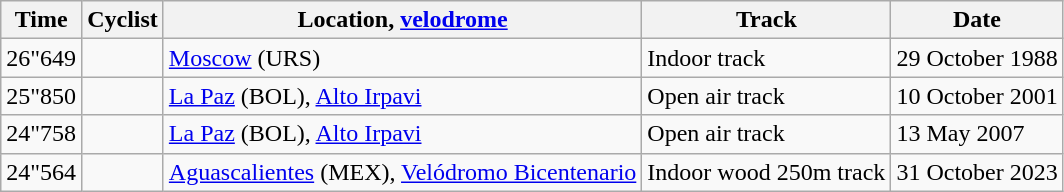<table class="wikitable">
<tr align="left">
<th>Time</th>
<th>Cyclist</th>
<th>Location, <a href='#'>velodrome</a></th>
<th>Track</th>
<th>Date</th>
</tr>
<tr>
<td>26"649</td>
<td></td>
<td><a href='#'>Moscow</a> (URS)</td>
<td>Indoor track</td>
<td>29 October 1988</td>
</tr>
<tr>
<td>25"850</td>
<td></td>
<td><a href='#'>La Paz</a> (BOL), <a href='#'>Alto Irpavi</a></td>
<td>Open air track</td>
<td>10 October 2001</td>
</tr>
<tr>
<td>24"758</td>
<td></td>
<td><a href='#'>La Paz</a> (BOL), <a href='#'>Alto Irpavi</a></td>
<td>Open air track</td>
<td>13 May 2007</td>
</tr>
<tr>
<td>24"564</td>
<td></td>
<td><a href='#'>Aguascalientes</a> (MEX), <a href='#'>Velódromo Bicentenario</a></td>
<td>Indoor wood 250m track</td>
<td>31 October 2023</td>
</tr>
</table>
